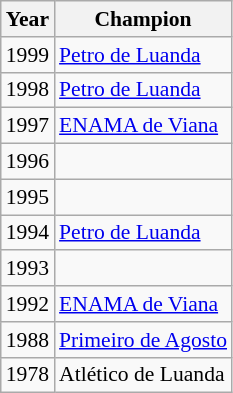<table class="wikitable sortable" style="font-size:90%">
<tr>
<th>Year</th>
<th>Champion</th>
</tr>
<tr>
<td>1999</td>
<td><a href='#'>Petro de Luanda</a></td>
</tr>
<tr>
<td>1998</td>
<td><a href='#'>Petro de Luanda</a></td>
</tr>
<tr>
<td>1997</td>
<td><a href='#'>ENAMA de Viana</a></td>
</tr>
<tr>
<td>1996</td>
<td></td>
</tr>
<tr>
<td>1995</td>
<td></td>
</tr>
<tr>
<td>1994</td>
<td><a href='#'>Petro de Luanda</a></td>
</tr>
<tr>
<td>1993</td>
<td></td>
</tr>
<tr>
<td>1992</td>
<td><a href='#'>ENAMA de Viana</a></td>
</tr>
<tr>
<td>1988</td>
<td><a href='#'>Primeiro de Agosto</a></td>
</tr>
<tr>
<td>1978</td>
<td>Atlético de Luanda</td>
</tr>
</table>
